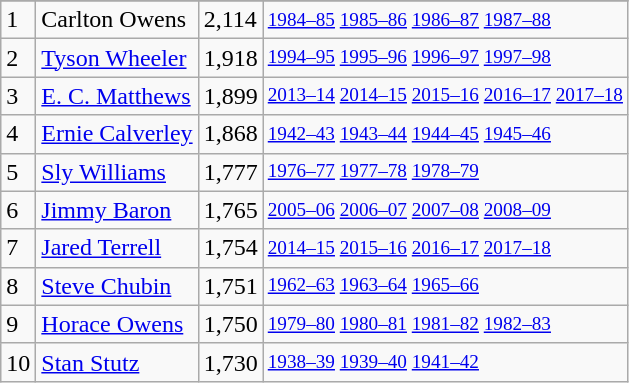<table class="wikitable">
<tr>
</tr>
<tr>
<td>1</td>
<td>Carlton Owens</td>
<td>2,114</td>
<td style="font-size:80%;"><a href='#'>1984–85</a> <a href='#'>1985–86</a> <a href='#'>1986–87</a> <a href='#'>1987–88</a></td>
</tr>
<tr>
<td>2</td>
<td><a href='#'>Tyson Wheeler</a></td>
<td>1,918</td>
<td style="font-size:80%;"><a href='#'>1994–95</a> <a href='#'>1995–96</a> <a href='#'>1996–97</a> <a href='#'>1997–98</a></td>
</tr>
<tr>
<td>3</td>
<td><a href='#'>E. C. Matthews</a></td>
<td>1,899</td>
<td style="font-size:80%;"><a href='#'>2013–14</a> <a href='#'>2014–15</a> <a href='#'>2015–16</a> <a href='#'>2016–17</a> <a href='#'>2017–18</a></td>
</tr>
<tr>
<td>4</td>
<td><a href='#'>Ernie Calverley</a></td>
<td>1,868</td>
<td style="font-size:80%;"><a href='#'>1942–43</a> <a href='#'>1943–44</a> <a href='#'>1944–45</a> <a href='#'>1945–46</a></td>
</tr>
<tr>
<td>5</td>
<td><a href='#'>Sly Williams</a></td>
<td>1,777</td>
<td style="font-size:80%;"><a href='#'>1976–77</a> <a href='#'>1977–78</a> <a href='#'>1978–79</a></td>
</tr>
<tr>
<td>6</td>
<td><a href='#'>Jimmy Baron</a></td>
<td>1,765</td>
<td style="font-size:80%;"><a href='#'>2005–06</a> <a href='#'>2006–07</a> <a href='#'>2007–08</a> <a href='#'>2008–09</a></td>
</tr>
<tr>
<td>7</td>
<td><a href='#'>Jared Terrell</a></td>
<td>1,754</td>
<td style="font-size:80%;"><a href='#'>2014–15</a> <a href='#'>2015–16</a> <a href='#'>2016–17</a> <a href='#'>2017–18</a></td>
</tr>
<tr>
<td>8</td>
<td><a href='#'>Steve Chubin</a></td>
<td>1,751</td>
<td style="font-size:80%;"><a href='#'>1962–63</a> <a href='#'>1963–64</a> <a href='#'>1965–66</a></td>
</tr>
<tr>
<td>9</td>
<td><a href='#'>Horace Owens</a></td>
<td>1,750</td>
<td style="font-size:80%;"><a href='#'>1979–80</a> <a href='#'>1980–81</a> <a href='#'>1981–82</a> <a href='#'>1982–83</a></td>
</tr>
<tr>
<td>10</td>
<td><a href='#'>Stan Stutz</a></td>
<td>1,730</td>
<td style="font-size:80%;"><a href='#'>1938–39</a> <a href='#'>1939–40</a> <a href='#'>1941–42</a></td>
</tr>
</table>
